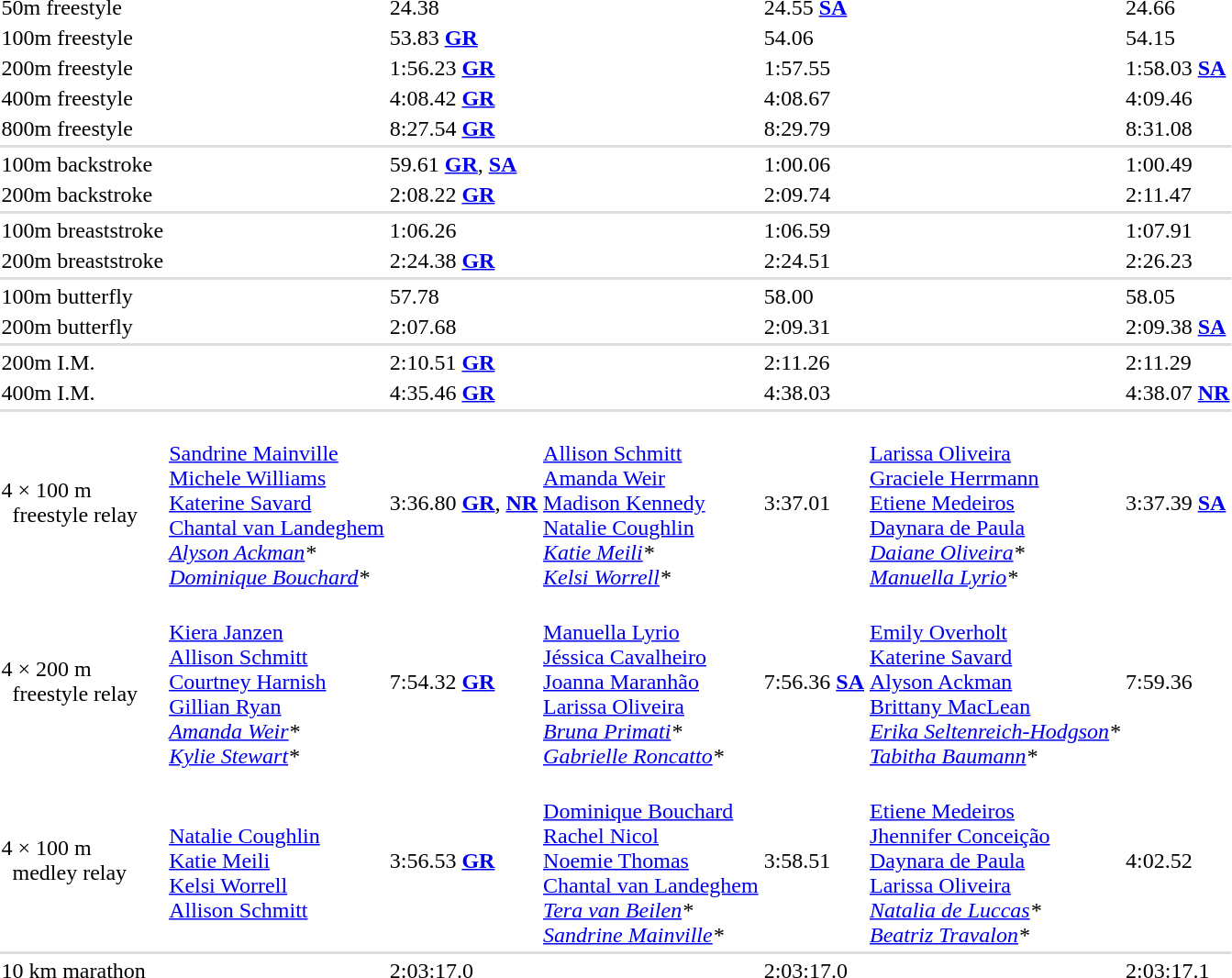<table>
<tr>
<td>50m freestyle <br></td>
<td></td>
<td>24.38</td>
<td></td>
<td>24.55 <strong><a href='#'>SA</a></strong></td>
<td></td>
<td>24.66</td>
</tr>
<tr>
<td>100m freestyle <br></td>
<td></td>
<td>53.83 <strong><a href='#'>GR</a></strong></td>
<td></td>
<td>54.06</td>
<td></td>
<td>54.15</td>
</tr>
<tr>
<td>200m freestyle <br></td>
<td></td>
<td>1:56.23 <strong><a href='#'>GR</a></strong></td>
<td></td>
<td>1:57.55</td>
<td></td>
<td>1:58.03 <strong><a href='#'>SA</a></strong></td>
</tr>
<tr>
<td>400m freestyle <br></td>
<td></td>
<td>4:08.42 <strong><a href='#'>GR</a></strong></td>
<td></td>
<td>4:08.67</td>
<td></td>
<td>4:09.46</td>
</tr>
<tr>
<td>800m freestyle <br></td>
<td></td>
<td>8:27.54 <strong><a href='#'>GR</a></strong></td>
<td></td>
<td>8:29.79</td>
<td></td>
<td>8:31.08</td>
</tr>
<tr bgcolor=#DDDDDD>
<td colspan=7></td>
</tr>
<tr>
<td>100m backstroke <br></td>
<td></td>
<td>59.61 <strong><a href='#'>GR</a></strong>, <strong><a href='#'>SA</a></strong></td>
<td></td>
<td>1:00.06</td>
<td></td>
<td>1:00.49</td>
</tr>
<tr>
<td>200m backstroke <br></td>
<td></td>
<td>2:08.22 <strong><a href='#'>GR</a></strong></td>
<td></td>
<td>2:09.74</td>
<td></td>
<td>2:11.47</td>
</tr>
<tr bgcolor=#DDDDDD>
<td colspan=7></td>
</tr>
<tr>
<td>100m breaststroke <br></td>
<td></td>
<td>1:06.26</td>
<td></td>
<td>1:06.59</td>
<td></td>
<td>1:07.91</td>
</tr>
<tr>
<td>200m breaststroke <br></td>
<td></td>
<td>2:24.38 <strong><a href='#'>GR</a></strong></td>
<td></td>
<td>2:24.51</td>
<td></td>
<td>2:26.23</td>
</tr>
<tr bgcolor=#DDDDDD>
<td colspan=7></td>
</tr>
<tr>
<td>100m butterfly <br></td>
<td></td>
<td>57.78</td>
<td></td>
<td>58.00</td>
<td></td>
<td>58.05</td>
</tr>
<tr>
<td>200m butterfly <br></td>
<td></td>
<td>2:07.68</td>
<td></td>
<td>2:09.31</td>
<td></td>
<td>2:09.38 <strong><a href='#'>SA</a></strong></td>
</tr>
<tr bgcolor=#DDDDDD>
<td colspan=7></td>
</tr>
<tr>
<td>200m I.M. <br></td>
<td></td>
<td>2:10.51 <strong><a href='#'>GR</a></strong></td>
<td></td>
<td>2:11.26</td>
<td></td>
<td>2:11.29</td>
</tr>
<tr>
<td>400m I.M. <br></td>
<td></td>
<td>4:35.46 <strong><a href='#'>GR</a></strong></td>
<td></td>
<td>4:38.03</td>
<td></td>
<td>4:38.07 <strong><a href='#'>NR</a></strong></td>
</tr>
<tr bgcolor=#DDDDDD>
<td colspan=7></td>
</tr>
<tr>
<td>4 × 100 m  <br>  freestyle relay <br></td>
<td><br><a href='#'>Sandrine Mainville</a> <br><a href='#'>Michele Williams</a><br><a href='#'>Katerine Savard</a><br><a href='#'>Chantal van Landeghem</a><br><em><a href='#'>Alyson Ackman</a>*</em><br><em><a href='#'>Dominique Bouchard</a>*</em></td>
<td>3:36.80 <strong><a href='#'>GR</a></strong>, <strong><a href='#'>NR</a></strong></td>
<td><br><a href='#'>Allison Schmitt</a> <br><a href='#'>Amanda Weir</a><br><a href='#'>Madison Kennedy</a><br><a href='#'>Natalie Coughlin</a><br><em><a href='#'>Katie Meili</a>*</em><br><em><a href='#'>Kelsi Worrell</a>*</em><br></td>
<td>3:37.01</td>
<td><br><a href='#'>Larissa Oliveira</a><br><a href='#'>Graciele Herrmann</a><br><a href='#'>Etiene Medeiros</a><br><a href='#'>Daynara de Paula</a><br><em><a href='#'>Daiane Oliveira</a>*</em><br><em><a href='#'>Manuella Lyrio</a>*</em></td>
<td>3:37.39 <strong><a href='#'>SA</a></strong></td>
</tr>
<tr>
<td>4 × 200 m <br>  freestyle relay <br></td>
<td><br><a href='#'>Kiera Janzen</a> <br><a href='#'>Allison Schmitt</a><br><a href='#'>Courtney Harnish</a><br><a href='#'>Gillian Ryan</a><br><em><a href='#'>Amanda Weir</a>*</em><br><em><a href='#'>Kylie Stewart</a>*</em><br></td>
<td>7:54.32 <strong><a href='#'>GR</a></strong></td>
<td><br><a href='#'>Manuella Lyrio</a><br><a href='#'>Jéssica Cavalheiro</a><br><a href='#'>Joanna Maranhão</a><br><a href='#'>Larissa Oliveira</a><br><em><a href='#'>Bruna Primati</a>*</em><br><em><a href='#'>Gabrielle Roncatto</a>*</em></td>
<td>7:56.36 <strong><a href='#'>SA</a></strong></td>
<td><br><a href='#'>Emily Overholt</a> <br><a href='#'>Katerine Savard</a><br><a href='#'>Alyson Ackman</a><br><a href='#'>Brittany MacLean</a><br><em><a href='#'>Erika Seltenreich-Hodgson</a>*</em><br><em><a href='#'>Tabitha Baumann</a>*</em></td>
<td>7:59.36</td>
</tr>
<tr>
<td>4 × 100 m <br>  medley relay <br></td>
<td><br><a href='#'>Natalie Coughlin</a> <br><a href='#'>Katie Meili</a><br><a href='#'>Kelsi Worrell</a><br><a href='#'>Allison Schmitt</a></td>
<td>3:56.53 <strong><a href='#'>GR</a></strong></td>
<td><br><a href='#'>Dominique Bouchard</a> <br><a href='#'>Rachel Nicol</a><br><a href='#'>Noemie Thomas</a><br><a href='#'>Chantal van Landeghem</a><br><em><a href='#'>Tera van Beilen</a>*</em><br><em><a href='#'>Sandrine Mainville</a>*</em></td>
<td>3:58.51</td>
<td><br><a href='#'>Etiene Medeiros</a><br><a href='#'>Jhennifer Conceição</a><br><a href='#'>Daynara de Paula</a><br><a href='#'>Larissa Oliveira</a><br><em><a href='#'>Natalia de Luccas</a>*</em><br><em><a href='#'>Beatriz Travalon</a>*</em></td>
<td>4:02.52</td>
</tr>
<tr bgcolor=#DDDDDD>
<td colspan=7></td>
</tr>
<tr>
<td>10 km marathon <br></td>
<td></td>
<td>2:03:17.0</td>
<td></td>
<td>2:03:17.0</td>
<td></td>
<td>2:03:17.1</td>
</tr>
</table>
